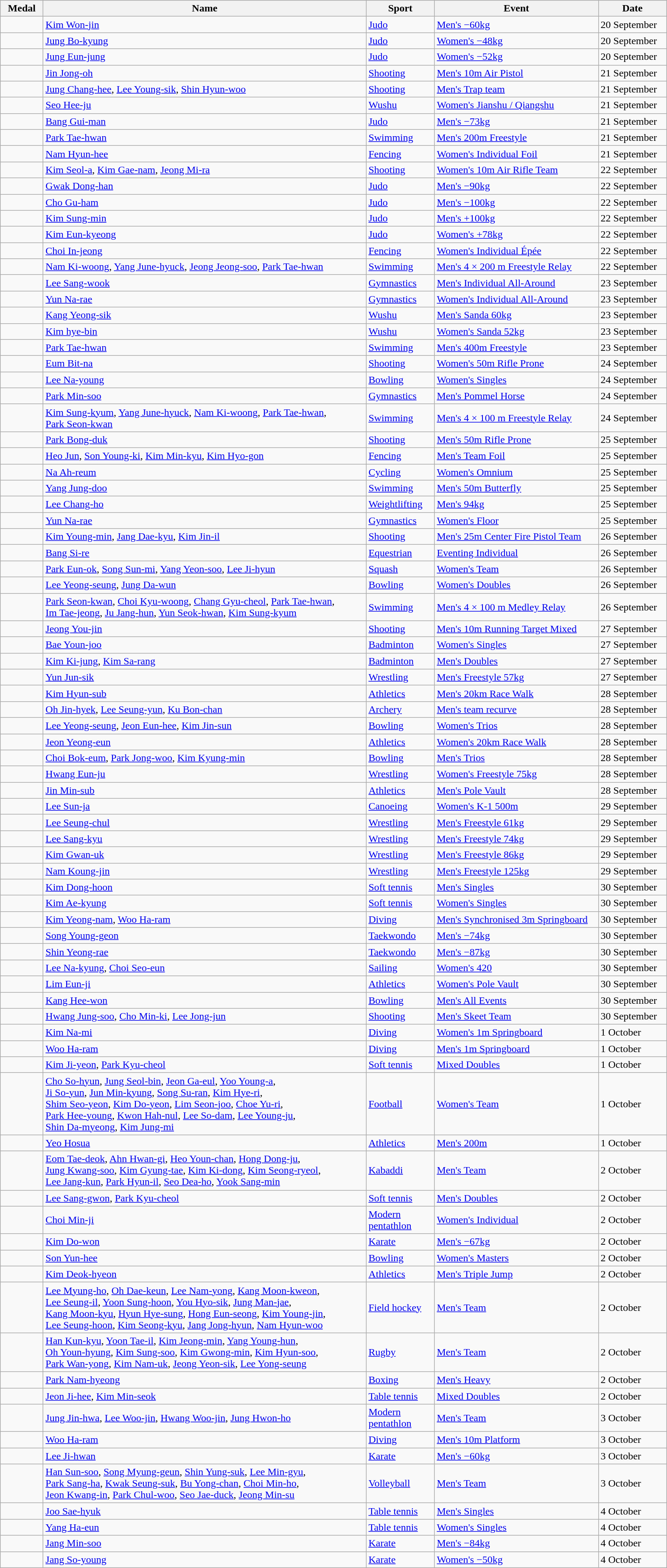<table class="wikitable sortable" style="font-size:100%">
<tr>
<th width="60">Medal</th>
<th width="500">Name</th>
<th width="100">Sport</th>
<th width="250">Event</th>
<th width="100">Date</th>
</tr>
<tr>
<td></td>
<td><a href='#'>Kim Won-jin</a></td>
<td><a href='#'>Judo</a></td>
<td><a href='#'>Men's −60kg</a></td>
<td>20 September</td>
</tr>
<tr>
<td></td>
<td><a href='#'>Jung Bo-kyung</a></td>
<td><a href='#'>Judo</a></td>
<td><a href='#'>Women's −48kg</a></td>
<td>20 September</td>
</tr>
<tr>
<td></td>
<td><a href='#'>Jung Eun-jung</a></td>
<td><a href='#'>Judo</a></td>
<td><a href='#'>Women's −52kg</a></td>
<td>20 September</td>
</tr>
<tr>
<td></td>
<td><a href='#'>Jin Jong-oh</a></td>
<td><a href='#'>Shooting</a></td>
<td><a href='#'>Men's 10m Air Pistol</a></td>
<td>21 September</td>
</tr>
<tr>
<td></td>
<td><a href='#'>Jung Chang-hee</a>, <a href='#'>Lee Young-sik</a>, <a href='#'>Shin Hyun-woo</a></td>
<td><a href='#'>Shooting</a></td>
<td><a href='#'>Men's Trap team</a></td>
<td>21 September</td>
</tr>
<tr>
<td></td>
<td><a href='#'>Seo Hee-ju</a></td>
<td><a href='#'>Wushu</a></td>
<td><a href='#'>Women's Jianshu / Qiangshu</a></td>
<td>21 September</td>
</tr>
<tr>
<td></td>
<td><a href='#'>Bang Gui-man</a></td>
<td><a href='#'>Judo</a></td>
<td><a href='#'>Men's −73kg</a></td>
<td>21 September</td>
</tr>
<tr>
<td></td>
<td><a href='#'>Park Tae-hwan</a></td>
<td><a href='#'>Swimming</a></td>
<td><a href='#'>Men's 200m Freestyle</a></td>
<td>21 September</td>
</tr>
<tr>
<td></td>
<td><a href='#'>Nam Hyun-hee</a></td>
<td><a href='#'>Fencing</a></td>
<td><a href='#'>Women's Individual Foil</a></td>
<td>21 September</td>
</tr>
<tr>
<td></td>
<td><a href='#'>Kim Seol-a</a>, <a href='#'>Kim Gae-nam</a>, <a href='#'>Jeong Mi-ra</a></td>
<td><a href='#'>Shooting</a></td>
<td><a href='#'>Women's 10m Air Rifle Team</a></td>
<td>22 September</td>
</tr>
<tr>
<td></td>
<td><a href='#'>Gwak Dong-han</a></td>
<td><a href='#'>Judo</a></td>
<td><a href='#'>Men's −90kg</a></td>
<td>22 September</td>
</tr>
<tr>
<td></td>
<td><a href='#'>Cho Gu-ham</a></td>
<td><a href='#'>Judo</a></td>
<td><a href='#'>Men's −100kg</a></td>
<td>22 September</td>
</tr>
<tr>
<td></td>
<td><a href='#'>Kim Sung-min</a></td>
<td><a href='#'>Judo</a></td>
<td><a href='#'>Men's +100kg</a></td>
<td>22 September</td>
</tr>
<tr>
<td></td>
<td><a href='#'>Kim Eun-kyeong</a></td>
<td><a href='#'>Judo</a></td>
<td><a href='#'>Women's +78kg</a></td>
<td>22 September</td>
</tr>
<tr>
<td></td>
<td><a href='#'>Choi In-jeong</a></td>
<td><a href='#'>Fencing</a></td>
<td><a href='#'>Women's Individual Épée</a></td>
<td>22 September</td>
</tr>
<tr>
<td></td>
<td><a href='#'>Nam Ki-woong</a>, <a href='#'>Yang June-hyuck</a>, <a href='#'>Jeong Jeong-soo</a>, <a href='#'>Park Tae-hwan</a></td>
<td><a href='#'>Swimming</a></td>
<td><a href='#'>Men's 4 × 200 m Freestyle Relay</a></td>
<td>22 September</td>
</tr>
<tr>
<td></td>
<td><a href='#'>Lee Sang-wook</a></td>
<td><a href='#'>Gymnastics</a></td>
<td><a href='#'>Men's Individual All-Around</a></td>
<td>23 September</td>
</tr>
<tr>
<td></td>
<td><a href='#'>Yun Na-rae</a></td>
<td><a href='#'>Gymnastics</a></td>
<td><a href='#'>Women's Individual All-Around</a></td>
<td>23 September</td>
</tr>
<tr>
<td></td>
<td><a href='#'>Kang Yeong-sik</a></td>
<td><a href='#'>Wushu</a></td>
<td><a href='#'>Men's Sanda 60kg</a></td>
<td>23 September</td>
</tr>
<tr>
<td></td>
<td><a href='#'>Kim hye-bin</a></td>
<td><a href='#'>Wushu</a></td>
<td><a href='#'>Women's Sanda 52kg</a></td>
<td>23 September</td>
</tr>
<tr>
<td></td>
<td><a href='#'>Park Tae-hwan</a></td>
<td><a href='#'>Swimming</a></td>
<td><a href='#'>Men's 400m Freestyle</a></td>
<td>23 September</td>
</tr>
<tr>
<td></td>
<td><a href='#'>Eum Bit-na</a></td>
<td><a href='#'>Shooting</a></td>
<td><a href='#'>Women's 50m Rifle Prone</a></td>
<td>24 September</td>
</tr>
<tr>
<td></td>
<td><a href='#'>Lee Na-young</a></td>
<td><a href='#'>Bowling</a></td>
<td><a href='#'>Women's Singles</a></td>
<td>24 September</td>
</tr>
<tr>
<td></td>
<td><a href='#'>Park Min-soo</a></td>
<td><a href='#'>Gymnastics</a></td>
<td><a href='#'>Men's Pommel Horse</a></td>
<td>24 September</td>
</tr>
<tr>
<td></td>
<td><a href='#'>Kim Sung-kyum</a>, <a href='#'>Yang June-hyuck</a>, <a href='#'>Nam Ki-woong</a>, <a href='#'>Park Tae-hwan</a>,<br><a href='#'>Park Seon-kwan</a></td>
<td><a href='#'>Swimming</a></td>
<td><a href='#'>Men's 4 × 100 m Freestyle Relay</a></td>
<td>24 September</td>
</tr>
<tr>
<td></td>
<td><a href='#'>Park Bong-duk</a></td>
<td><a href='#'>Shooting</a></td>
<td><a href='#'>Men's 50m Rifle Prone</a></td>
<td>25 September</td>
</tr>
<tr>
<td></td>
<td><a href='#'>Heo Jun</a>, <a href='#'>Son Young-ki</a>, <a href='#'>Kim Min-kyu</a>, <a href='#'>Kim Hyo-gon</a></td>
<td><a href='#'>Fencing</a></td>
<td><a href='#'>Men's Team Foil</a></td>
<td>25 September</td>
</tr>
<tr>
<td></td>
<td><a href='#'>Na Ah-reum</a></td>
<td><a href='#'>Cycling</a></td>
<td><a href='#'>Women's Omnium</a></td>
<td>25 September</td>
</tr>
<tr>
<td></td>
<td><a href='#'>Yang Jung-doo</a></td>
<td><a href='#'>Swimming</a></td>
<td><a href='#'>Men's 50m Butterfly</a></td>
<td>25 September</td>
</tr>
<tr>
<td></td>
<td><a href='#'>Lee Chang-ho</a></td>
<td><a href='#'>Weightlifting</a></td>
<td><a href='#'>Men's 94kg</a></td>
<td>25 September</td>
</tr>
<tr>
<td></td>
<td><a href='#'>Yun Na-rae</a></td>
<td><a href='#'>Gymnastics</a></td>
<td><a href='#'>Women's Floor</a></td>
<td>25 September</td>
</tr>
<tr>
<td></td>
<td><a href='#'>Kim Young-min</a>, <a href='#'>Jang Dae-kyu</a>, <a href='#'>Kim Jin-il</a></td>
<td><a href='#'>Shooting</a></td>
<td><a href='#'>Men's 25m Center Fire Pistol Team</a></td>
<td>26 September</td>
</tr>
<tr>
<td></td>
<td><a href='#'>Bang Si-re</a></td>
<td><a href='#'>Equestrian</a></td>
<td><a href='#'>Eventing Individual</a></td>
<td>26 September</td>
</tr>
<tr>
<td></td>
<td><a href='#'>Park Eun-ok</a>, <a href='#'>Song Sun-mi</a>, <a href='#'>Yang Yeon-soo</a>, <a href='#'>Lee Ji-hyun</a></td>
<td><a href='#'>Squash</a></td>
<td><a href='#'>Women's Team</a></td>
<td>26 September</td>
</tr>
<tr>
<td></td>
<td><a href='#'>Lee Yeong-seung</a>, <a href='#'>Jung Da-wun</a></td>
<td><a href='#'>Bowling</a></td>
<td><a href='#'>Women's Doubles</a></td>
<td>26 September</td>
</tr>
<tr>
<td></td>
<td><a href='#'>Park Seon-kwan</a>, <a href='#'>Choi Kyu-woong</a>, <a href='#'>Chang Gyu-cheol</a>, <a href='#'>Park Tae-hwan</a>,<br><a href='#'>Im Tae-jeong</a>, <a href='#'>Ju Jang-hun</a>, <a href='#'>Yun Seok-hwan</a>, <a href='#'>Kim Sung-kyum</a></td>
<td><a href='#'>Swimming</a></td>
<td><a href='#'>Men's 4 × 100 m Medley Relay</a></td>
<td>26 September</td>
</tr>
<tr>
<td></td>
<td><a href='#'>Jeong You-jin</a></td>
<td><a href='#'>Shooting</a></td>
<td><a href='#'>Men's 10m Running Target Mixed</a></td>
<td>27 September</td>
</tr>
<tr>
<td></td>
<td><a href='#'>Bae Youn-joo</a></td>
<td><a href='#'>Badminton</a></td>
<td><a href='#'>Women's Singles</a></td>
<td>27 September</td>
</tr>
<tr>
<td></td>
<td><a href='#'>Kim Ki-jung</a>, <a href='#'>Kim Sa-rang</a></td>
<td><a href='#'>Badminton</a></td>
<td><a href='#'>Men's Doubles</a></td>
<td>27 September</td>
</tr>
<tr>
<td></td>
<td><a href='#'>Yun Jun-sik</a></td>
<td><a href='#'>Wrestling</a></td>
<td><a href='#'>Men's Freestyle 57kg</a></td>
<td>27 September</td>
</tr>
<tr>
<td></td>
<td><a href='#'>Kim Hyun-sub</a></td>
<td><a href='#'>Athletics</a></td>
<td><a href='#'>Men's 20km Race Walk</a></td>
<td>28 September</td>
</tr>
<tr>
<td></td>
<td><a href='#'>Oh Jin-hyek</a>, <a href='#'>Lee Seung-yun</a>, <a href='#'>Ku Bon-chan</a></td>
<td><a href='#'>Archery</a></td>
<td><a href='#'>Men's team recurve</a></td>
<td>28 September</td>
</tr>
<tr>
<td></td>
<td><a href='#'>Lee Yeong-seung</a>, <a href='#'>Jeon Eun-hee</a>, <a href='#'>Kim Jin-sun</a></td>
<td><a href='#'>Bowling</a></td>
<td><a href='#'>Women's Trios</a></td>
<td>28 September</td>
</tr>
<tr>
<td></td>
<td><a href='#'>Jeon Yeong-eun</a></td>
<td><a href='#'>Athletics</a></td>
<td><a href='#'>Women's 20km Race Walk</a></td>
<td>28 September</td>
</tr>
<tr>
<td></td>
<td><a href='#'>Choi Bok-eum</a>, <a href='#'>Park Jong-woo</a>, <a href='#'>Kim Kyung-min</a></td>
<td><a href='#'>Bowling</a></td>
<td><a href='#'>Men's Trios</a></td>
<td>28 September</td>
</tr>
<tr>
<td></td>
<td><a href='#'>Hwang Eun-ju</a></td>
<td><a href='#'>Wrestling</a></td>
<td><a href='#'>Women's Freestyle 75kg</a></td>
<td>28 September</td>
</tr>
<tr>
<td></td>
<td><a href='#'>Jin Min-sub</a></td>
<td><a href='#'>Athletics</a></td>
<td><a href='#'>Men's Pole Vault</a></td>
<td>28 September</td>
</tr>
<tr>
<td></td>
<td><a href='#'>Lee Sun-ja</a></td>
<td><a href='#'>Canoeing</a></td>
<td><a href='#'>Women's K-1 500m</a></td>
<td>29 September</td>
</tr>
<tr>
<td></td>
<td><a href='#'>Lee Seung-chul</a></td>
<td><a href='#'>Wrestling</a></td>
<td><a href='#'>Men's Freestyle 61kg</a></td>
<td>29 September</td>
</tr>
<tr>
<td></td>
<td><a href='#'>Lee Sang-kyu</a></td>
<td><a href='#'>Wrestling</a></td>
<td><a href='#'>Men's Freestyle 74kg</a></td>
<td>29 September</td>
</tr>
<tr>
<td></td>
<td><a href='#'>Kim Gwan-uk</a></td>
<td><a href='#'>Wrestling</a></td>
<td><a href='#'>Men's Freestyle 86kg</a></td>
<td>29 September</td>
</tr>
<tr>
<td></td>
<td><a href='#'>Nam Koung-jin</a></td>
<td><a href='#'>Wrestling</a></td>
<td><a href='#'>Men's Freestyle 125kg</a></td>
<td>29 September</td>
</tr>
<tr>
<td></td>
<td><a href='#'>Kim Dong-hoon</a></td>
<td><a href='#'>Soft tennis</a></td>
<td><a href='#'>Men's Singles</a></td>
<td>30 September</td>
</tr>
<tr>
<td></td>
<td><a href='#'>Kim Ae-kyung</a></td>
<td><a href='#'>Soft tennis</a></td>
<td><a href='#'>Women's Singles</a></td>
<td>30 September</td>
</tr>
<tr>
<td></td>
<td><a href='#'>Kim Yeong-nam</a>, <a href='#'>Woo Ha-ram</a></td>
<td><a href='#'>Diving</a></td>
<td><a href='#'>Men's Synchronised 3m Springboard</a></td>
<td>30 September</td>
</tr>
<tr>
<td></td>
<td><a href='#'>Song Young-geon</a></td>
<td><a href='#'>Taekwondo</a></td>
<td><a href='#'>Men's −74kg</a></td>
<td>30 September</td>
</tr>
<tr>
<td></td>
<td><a href='#'>Shin Yeong-rae</a></td>
<td><a href='#'>Taekwondo</a></td>
<td><a href='#'>Men's −87kg</a></td>
<td>30 September</td>
</tr>
<tr>
<td></td>
<td><a href='#'>Lee Na-kyung</a>, <a href='#'>Choi Seo-eun</a></td>
<td><a href='#'>Sailing</a></td>
<td><a href='#'>Women's 420</a></td>
<td>30 September</td>
</tr>
<tr>
<td></td>
<td><a href='#'>Lim Eun-ji</a></td>
<td><a href='#'>Athletics</a></td>
<td><a href='#'>Women's Pole Vault</a></td>
<td>30 September</td>
</tr>
<tr>
<td></td>
<td><a href='#'>Kang Hee-won</a></td>
<td><a href='#'>Bowling</a></td>
<td><a href='#'>Men's All Events</a></td>
<td>30 September</td>
</tr>
<tr>
<td></td>
<td><a href='#'>Hwang Jung-soo</a>, <a href='#'>Cho Min-ki</a>, <a href='#'>Lee Jong-jun</a></td>
<td><a href='#'>Shooting</a></td>
<td><a href='#'>Men's Skeet Team</a></td>
<td>30 September</td>
</tr>
<tr>
<td></td>
<td><a href='#'>Kim Na-mi</a></td>
<td><a href='#'>Diving</a></td>
<td><a href='#'>Women's 1m Springboard</a></td>
<td>1 October</td>
</tr>
<tr>
<td></td>
<td><a href='#'>Woo Ha-ram</a></td>
<td><a href='#'>Diving</a></td>
<td><a href='#'>Men's 1m Springboard</a></td>
<td>1 October</td>
</tr>
<tr>
<td></td>
<td><a href='#'>Kim Ji-yeon</a>, <a href='#'>Park Kyu-cheol</a></td>
<td><a href='#'>Soft tennis</a></td>
<td><a href='#'>Mixed Doubles</a></td>
<td>1 October</td>
</tr>
<tr>
<td></td>
<td><a href='#'>Cho So-hyun</a>, <a href='#'>Jung Seol-bin</a>, <a href='#'>Jeon Ga-eul</a>, <a href='#'>Yoo Young-a</a>,<br><a href='#'>Ji So-yun</a>, <a href='#'>Jun Min-kyung</a>, <a href='#'>Song Su-ran</a>, <a href='#'>Kim Hye-ri</a>,<br><a href='#'>Shim Seo-yeon</a>, <a href='#'>Kim Do-yeon</a>, <a href='#'>Lim Seon-joo</a>, <a href='#'>Choe Yu-ri</a>,<br><a href='#'>Park Hee-young</a>, <a href='#'>Kwon Hah-nul</a>, <a href='#'>Lee So-dam</a>, <a href='#'>Lee Young-ju</a>,<br><a href='#'>Shin Da-myeong</a>, <a href='#'>Kim Jung-mi</a></td>
<td><a href='#'>Football</a></td>
<td><a href='#'>Women's Team</a></td>
<td>1 October</td>
</tr>
<tr>
<td></td>
<td><a href='#'>Yeo Hosua</a></td>
<td><a href='#'>Athletics</a></td>
<td><a href='#'>Men's 200m</a></td>
<td>1 October</td>
</tr>
<tr>
<td></td>
<td><a href='#'>Eom Tae-deok</a>, <a href='#'>Ahn Hwan-gi</a>, <a href='#'>Heo Youn-chan</a>, <a href='#'>Hong Dong-ju</a>,<br><a href='#'>Jung Kwang-soo</a>, <a href='#'>Kim Gyung-tae</a>, <a href='#'>Kim Ki-dong</a>, <a href='#'>Kim Seong-ryeol</a>,<br><a href='#'>Lee Jang-kun</a>, <a href='#'>Park Hyun-il</a>, <a href='#'>Seo Dea-ho</a>, <a href='#'>Yook Sang-min</a></td>
<td><a href='#'>Kabaddi</a></td>
<td><a href='#'>Men's Team</a></td>
<td>2 October</td>
</tr>
<tr>
<td></td>
<td><a href='#'>Lee Sang-gwon</a>, <a href='#'>Park Kyu-cheol</a></td>
<td><a href='#'>Soft tennis</a></td>
<td><a href='#'>Men's Doubles</a></td>
<td>2 October</td>
</tr>
<tr>
<td></td>
<td><a href='#'>Choi Min-ji</a></td>
<td><a href='#'>Modern pentathlon</a></td>
<td><a href='#'>Women's Individual</a></td>
<td>2 October</td>
</tr>
<tr>
<td></td>
<td><a href='#'>Kim Do-won</a></td>
<td><a href='#'>Karate</a></td>
<td><a href='#'>Men's −67kg</a></td>
<td>2 October</td>
</tr>
<tr>
<td></td>
<td><a href='#'>Son Yun-hee</a></td>
<td><a href='#'>Bowling</a></td>
<td><a href='#'>Women's Masters</a></td>
<td>2 October</td>
</tr>
<tr>
<td></td>
<td><a href='#'>Kim Deok-hyeon</a></td>
<td><a href='#'>Athletics</a></td>
<td><a href='#'>Men's Triple Jump</a></td>
<td>2 October</td>
</tr>
<tr>
<td></td>
<td><a href='#'>Lee Myung-ho</a>, <a href='#'>Oh Dae-keun</a>, <a href='#'>Lee Nam-yong</a>, <a href='#'>Kang Moon-kweon</a>,<br><a href='#'>Lee Seung-il</a>, <a href='#'>Yoon Sung-hoon</a>, <a href='#'>You Hyo-sik</a>, <a href='#'>Jung Man-jae</a>,<br><a href='#'>Kang Moon-kyu</a>, <a href='#'>Hyun Hye-sung</a>, <a href='#'>Hong Eun-seong</a>, <a href='#'>Kim Young-jin</a>,<br><a href='#'>Lee Seung-hoon</a>, <a href='#'>Kim Seong-kyu</a>, <a href='#'>Jang Jong-hyun</a>, <a href='#'>Nam Hyun-woo</a></td>
<td><a href='#'>Field hockey</a></td>
<td><a href='#'>Men's Team</a></td>
<td>2 October</td>
</tr>
<tr>
<td></td>
<td><a href='#'>Han Kun-kyu</a>, <a href='#'>Yoon Tae-il</a>, <a href='#'>Kim Jeong-min</a>, <a href='#'>Yang Young-hun</a>,<br><a href='#'>Oh Youn-hyung</a>, <a href='#'>Kim Sung-soo</a>, <a href='#'>Kim Gwong-min</a>, <a href='#'>Kim Hyun-soo</a>,<br><a href='#'>Park Wan-yong</a>, <a href='#'>Kim Nam-uk</a>, <a href='#'>Jeong Yeon-sik</a>, <a href='#'>Lee Yong-seung</a></td>
<td><a href='#'>Rugby</a></td>
<td><a href='#'>Men's Team</a></td>
<td>2 October</td>
</tr>
<tr>
<td></td>
<td><a href='#'>Park Nam-hyeong</a></td>
<td><a href='#'>Boxing</a></td>
<td><a href='#'>Men's Heavy</a></td>
<td>2 October</td>
</tr>
<tr>
<td></td>
<td><a href='#'>Jeon Ji-hee</a>, <a href='#'>Kim Min-seok</a></td>
<td><a href='#'>Table tennis</a></td>
<td><a href='#'>Mixed Doubles</a></td>
<td>2 October</td>
</tr>
<tr>
<td></td>
<td><a href='#'>Jung Jin-hwa</a>, <a href='#'>Lee Woo-jin</a>, <a href='#'>Hwang Woo-jin</a>, <a href='#'>Jung Hwon-ho</a></td>
<td><a href='#'>Modern pentathlon</a></td>
<td><a href='#'>Men's Team</a></td>
<td>3 October</td>
</tr>
<tr>
<td></td>
<td><a href='#'>Woo Ha-ram</a></td>
<td><a href='#'>Diving</a></td>
<td><a href='#'>Men's 10m Platform</a></td>
<td>3 October</td>
</tr>
<tr>
<td></td>
<td><a href='#'>Lee Ji-hwan</a></td>
<td><a href='#'>Karate</a></td>
<td><a href='#'>Men's −60kg</a></td>
<td>3 October</td>
</tr>
<tr>
<td></td>
<td><a href='#'>Han Sun-soo</a>, <a href='#'>Song Myung-geun</a>, <a href='#'>Shin Yung-suk</a>, <a href='#'>Lee Min-gyu</a>,<br><a href='#'>Park Sang-ha</a>, <a href='#'>Kwak Seung-suk</a>, <a href='#'>Bu Yong-chan</a>, <a href='#'>Choi Min-ho</a>,<br><a href='#'>Jeon Kwang-in</a>, <a href='#'>Park Chul-woo</a>, <a href='#'>Seo Jae-duck</a>, <a href='#'>Jeong Min-su</a></td>
<td><a href='#'>Volleyball</a></td>
<td><a href='#'>Men's Team</a></td>
<td>3 October</td>
</tr>
<tr>
<td></td>
<td><a href='#'>Joo Sae-hyuk</a></td>
<td><a href='#'>Table tennis</a></td>
<td><a href='#'>Men's Singles</a></td>
<td>4 October</td>
</tr>
<tr>
<td></td>
<td><a href='#'>Yang Ha-eun</a></td>
<td><a href='#'>Table tennis</a></td>
<td><a href='#'>Women's Singles</a></td>
<td>4 October</td>
</tr>
<tr>
<td></td>
<td><a href='#'>Jang Min-soo</a></td>
<td><a href='#'>Karate</a></td>
<td><a href='#'>Men's −84kg</a></td>
<td>4 October</td>
</tr>
<tr>
<td></td>
<td><a href='#'>Jang So-young</a></td>
<td><a href='#'>Karate</a></td>
<td><a href='#'>Women's −50kg</a></td>
<td>4 October</td>
</tr>
</table>
